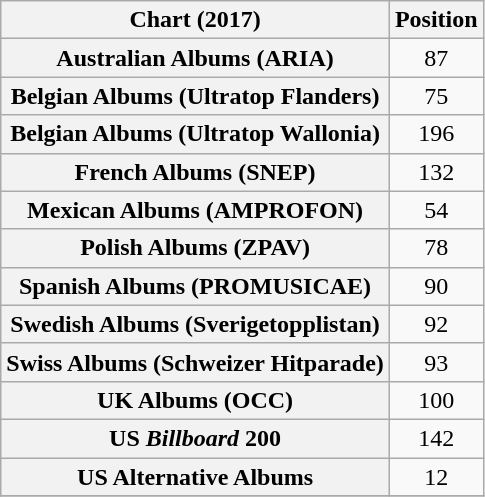<table class="wikitable sortable plainrowheaders" style="text-align:center">
<tr>
<th scope="col">Chart (2017)</th>
<th scope="col">Position</th>
</tr>
<tr>
<th scope="row">Australian Albums (ARIA)</th>
<td>87</td>
</tr>
<tr>
<th scope="row">Belgian Albums (Ultratop Flanders)</th>
<td>75</td>
</tr>
<tr>
<th scope="row">Belgian Albums (Ultratop Wallonia)</th>
<td>196</td>
</tr>
<tr>
<th scope="row">French Albums (SNEP)</th>
<td>132</td>
</tr>
<tr>
<th scope="row">Mexican Albums (AMPROFON)</th>
<td>54</td>
</tr>
<tr>
<th scope="row">Polish Albums (ZPAV)</th>
<td>78</td>
</tr>
<tr>
<th scope="row">Spanish Albums (PROMUSICAE)</th>
<td>90</td>
</tr>
<tr>
<th scope="row">Swedish Albums (Sverigetopplistan)</th>
<td>92</td>
</tr>
<tr>
<th scope="row">Swiss Albums (Schweizer Hitparade)</th>
<td>93</td>
</tr>
<tr>
<th scope="row">UK Albums (OCC)</th>
<td>100</td>
</tr>
<tr>
<th scope="row">US <em>Billboard</em> 200</th>
<td>142</td>
</tr>
<tr>
<th scope="row">US Alternative Albums</th>
<td>12</td>
</tr>
<tr>
</tr>
</table>
